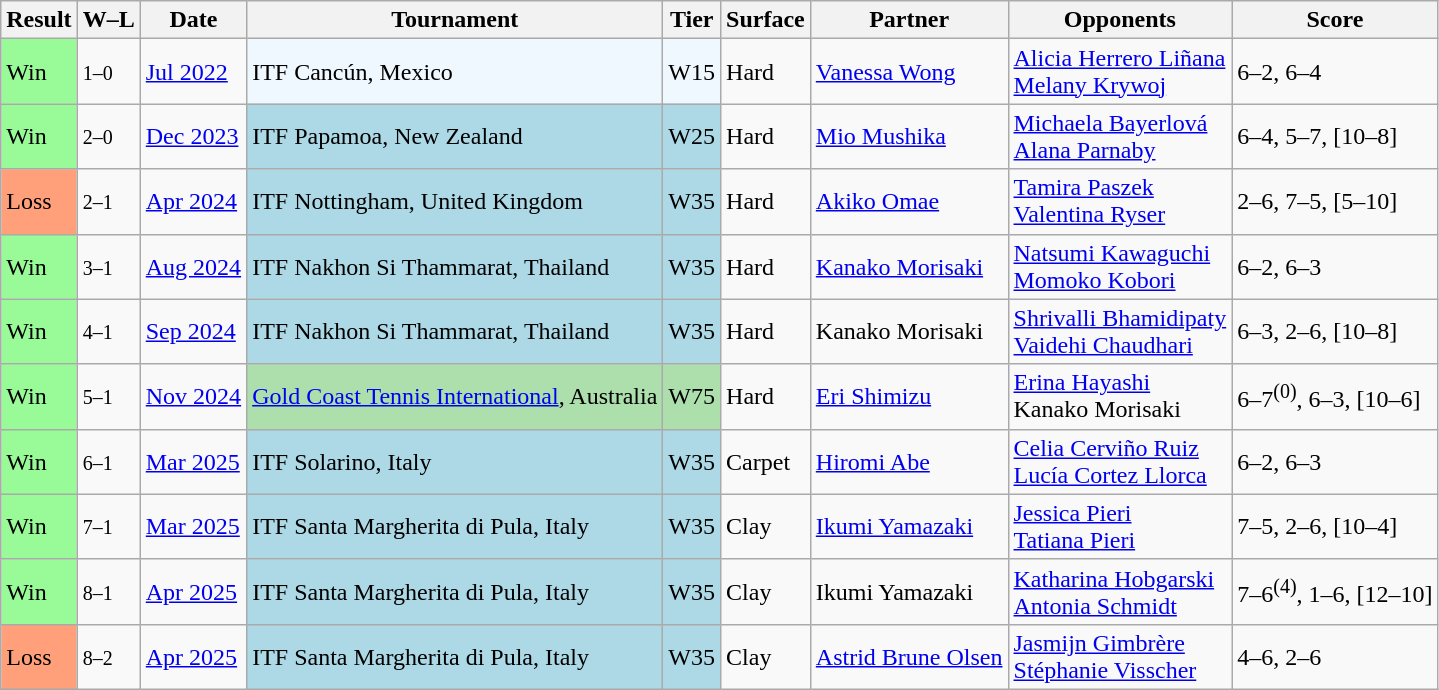<table class="sortable wikitable">
<tr>
<th>Result</th>
<th class="unsortable">W–L</th>
<th>Date</th>
<th>Tournament</th>
<th>Tier</th>
<th>Surface</th>
<th>Partner</th>
<th>Opponents</th>
<th class="unsortable">Score</th>
</tr>
<tr>
<td style="background:#98fb98;">Win</td>
<td><small>1–0</small></td>
<td><a href='#'>Jul 2022</a></td>
<td style="background:#f0f8ff;">ITF Cancún, Mexico</td>
<td style="background:#f0f8ff;">W15</td>
<td>Hard</td>
<td> <a href='#'>Vanessa Wong</a></td>
<td> <a href='#'>Alicia Herrero Liñana</a> <br>  <a href='#'>Melany Krywoj</a></td>
<td>6–2, 6–4</td>
</tr>
<tr>
<td style="background:#98fb98;">Win</td>
<td><small>2–0</small></td>
<td><a href='#'>Dec 2023</a></td>
<td style="background:lightblue;">ITF Papamoa, New Zealand</td>
<td style="background:lightblue;">W25</td>
<td>Hard</td>
<td> <a href='#'>Mio Mushika</a></td>
<td> <a href='#'>Michaela Bayerlová</a> <br>  <a href='#'>Alana Parnaby</a></td>
<td>6–4, 5–7, [10–8]</td>
</tr>
<tr>
<td style="background:#ffa07a;">Loss</td>
<td><small>2–1</small></td>
<td><a href='#'>Apr 2024</a></td>
<td style="background:lightblue;">ITF Nottingham, United Kingdom</td>
<td style="background:lightblue;">W35</td>
<td>Hard</td>
<td> <a href='#'>Akiko Omae</a></td>
<td> <a href='#'>Tamira Paszek</a> <br>  <a href='#'>Valentina Ryser</a></td>
<td>2–6, 7–5, [5–10]</td>
</tr>
<tr>
<td style="background:#98fb98;">Win</td>
<td><small>3–1</small></td>
<td><a href='#'>Aug 2024</a></td>
<td style="background:lightblue;">ITF Nakhon Si Thammarat, Thailand</td>
<td style="background:lightblue;">W35</td>
<td>Hard</td>
<td> <a href='#'>Kanako Morisaki</a></td>
<td> <a href='#'>Natsumi Kawaguchi</a> <br>  <a href='#'>Momoko Kobori</a></td>
<td>6–2, 6–3</td>
</tr>
<tr>
<td style="background:#98fb98;">Win</td>
<td><small>4–1</small></td>
<td><a href='#'>Sep 2024</a></td>
<td style="background:lightblue;">ITF Nakhon Si Thammarat, Thailand</td>
<td style="background:lightblue;">W35</td>
<td>Hard</td>
<td> Kanako Morisaki</td>
<td> <a href='#'>Shrivalli Bhamidipaty</a> <br>  <a href='#'>Vaidehi Chaudhari</a></td>
<td>6–3, 2–6, [10–8]</td>
</tr>
<tr>
<td style="background:#98FB98;">Win</td>
<td><small>5–1</small></td>
<td><a href='#'>Nov 2024</a></td>
<td style="background:#addfad;"><a href='#'>Gold Coast Tennis International</a>, Australia</td>
<td style="background:#addfad;">W75</td>
<td>Hard</td>
<td> <a href='#'>Eri Shimizu</a></td>
<td> <a href='#'>Erina Hayashi</a> <br>  Kanako Morisaki</td>
<td>6–7<sup>(0)</sup>, 6–3, [10–6]</td>
</tr>
<tr>
<td style="background:#98fb98;">Win</td>
<td><small>6–1</small></td>
<td><a href='#'>Mar 2025</a></td>
<td style="background:lightblue;">ITF Solarino, Italy</td>
<td style="background:lightblue;">W35</td>
<td>Carpet</td>
<td> <a href='#'>Hiromi Abe</a></td>
<td> <a href='#'>Celia Cerviño Ruiz</a> <br>  <a href='#'>Lucía Cortez Llorca</a></td>
<td>6–2, 6–3</td>
</tr>
<tr>
<td style="background:#98fb98;">Win</td>
<td><small>7–1</small></td>
<td><a href='#'>Mar 2025</a></td>
<td style="background:lightblue;">ITF Santa Margherita di Pula, Italy</td>
<td style="background:lightblue;">W35</td>
<td>Clay</td>
<td> <a href='#'>Ikumi Yamazaki</a></td>
<td> <a href='#'>Jessica Pieri</a> <br>  <a href='#'>Tatiana Pieri</a></td>
<td>7–5, 2–6, [10–4]</td>
</tr>
<tr>
<td style="background:#98fb98;">Win</td>
<td><small>8–1</small></td>
<td><a href='#'>Apr 2025</a></td>
<td style="background:lightblue;">ITF Santa Margherita di Pula, Italy</td>
<td style="background:lightblue;">W35</td>
<td>Clay</td>
<td> Ikumi Yamazaki</td>
<td> <a href='#'>Katharina Hobgarski</a> <br>  <a href='#'>Antonia Schmidt</a></td>
<td>7–6<sup>(4)</sup>, 1–6, [12–10]</td>
</tr>
<tr>
<td style="background:#ffa07a;">Loss</td>
<td><small>8–2</small></td>
<td><a href='#'>Apr 2025</a></td>
<td style="background:lightblue;">ITF Santa Margherita di Pula, Italy</td>
<td style="background:lightblue;">W35</td>
<td>Clay</td>
<td> <a href='#'>Astrid Brune Olsen</a></td>
<td> <a href='#'>Jasmijn Gimbrère</a> <br>  <a href='#'>Stéphanie Visscher</a></td>
<td>4–6, 2–6</td>
</tr>
</table>
